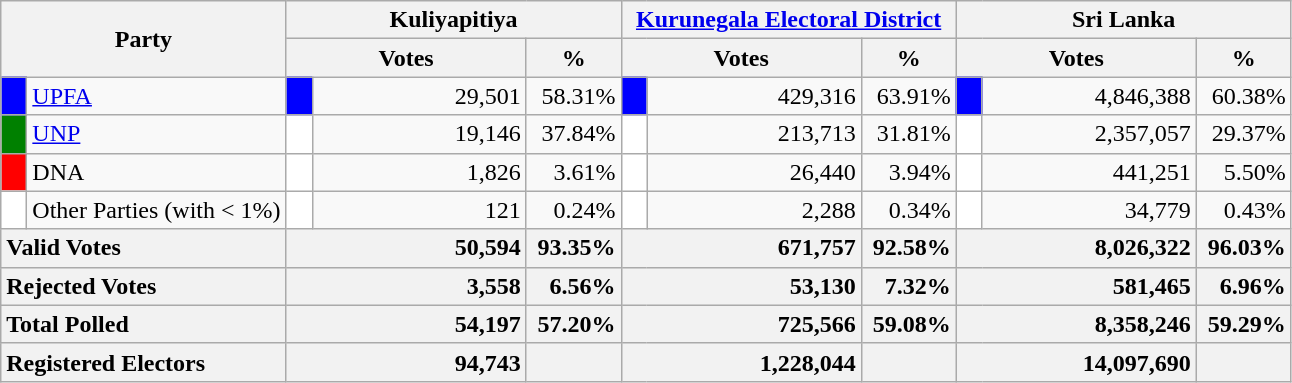<table class="wikitable">
<tr>
<th colspan="2" width="144px"rowspan="2">Party</th>
<th colspan="3" width="216px">Kuliyapitiya</th>
<th colspan="3" width="216px"><a href='#'>Kurunegala Electoral District</a></th>
<th colspan="3" width="216px">Sri Lanka</th>
</tr>
<tr>
<th colspan="2" width="144px">Votes</th>
<th>%</th>
<th colspan="2" width="144px">Votes</th>
<th>%</th>
<th colspan="2" width="144px">Votes</th>
<th>%</th>
</tr>
<tr>
<td style="background-color:blue;" width="10px"></td>
<td style="text-align:left;"><a href='#'>UPFA</a></td>
<td style="background-color:blue;" width="10px"></td>
<td style="text-align:right;">29,501</td>
<td style="text-align:right;">58.31%</td>
<td style="background-color:blue;" width="10px"></td>
<td style="text-align:right;">429,316</td>
<td style="text-align:right;">63.91%</td>
<td style="background-color:blue;" width="10px"></td>
<td style="text-align:right;">4,846,388</td>
<td style="text-align:right;">60.38%</td>
</tr>
<tr>
<td style="background-color:green;" width="10px"></td>
<td style="text-align:left;"><a href='#'>UNP</a></td>
<td style="background-color:white;" width="10px"></td>
<td style="text-align:right;">19,146</td>
<td style="text-align:right;">37.84%</td>
<td style="background-color:white;" width="10px"></td>
<td style="text-align:right;">213,713</td>
<td style="text-align:right;">31.81%</td>
<td style="background-color:white;" width="10px"></td>
<td style="text-align:right;">2,357,057</td>
<td style="text-align:right;">29.37%</td>
</tr>
<tr>
<td style="background-color:red;" width="10px"></td>
<td style="text-align:left;">DNA</td>
<td style="background-color:white;" width="10px"></td>
<td style="text-align:right;">1,826</td>
<td style="text-align:right;">3.61%</td>
<td style="background-color:white;" width="10px"></td>
<td style="text-align:right;">26,440</td>
<td style="text-align:right;">3.94%</td>
<td style="background-color:white;" width="10px"></td>
<td style="text-align:right;">441,251</td>
<td style="text-align:right;">5.50%</td>
</tr>
<tr>
<td style="background-color:white;" width="10px"></td>
<td style="text-align:left;">Other Parties (with < 1%)</td>
<td style="background-color:white;" width="10px"></td>
<td style="text-align:right;">121</td>
<td style="text-align:right;">0.24%</td>
<td style="background-color:white;" width="10px"></td>
<td style="text-align:right;">2,288</td>
<td style="text-align:right;">0.34%</td>
<td style="background-color:white;" width="10px"></td>
<td style="text-align:right;">34,779</td>
<td style="text-align:right;">0.43%</td>
</tr>
<tr>
<th colspan="2" width="144px"style="text-align:left;">Valid Votes</th>
<th style="text-align:right;"colspan="2" width="144px">50,594</th>
<th style="text-align:right;">93.35%</th>
<th style="text-align:right;"colspan="2" width="144px">671,757</th>
<th style="text-align:right;">92.58%</th>
<th style="text-align:right;"colspan="2" width="144px">8,026,322</th>
<th style="text-align:right;">96.03%</th>
</tr>
<tr>
<th colspan="2" width="144px"style="text-align:left;">Rejected Votes</th>
<th style="text-align:right;"colspan="2" width="144px">3,558</th>
<th style="text-align:right;">6.56%</th>
<th style="text-align:right;"colspan="2" width="144px">53,130</th>
<th style="text-align:right;">7.32%</th>
<th style="text-align:right;"colspan="2" width="144px">581,465</th>
<th style="text-align:right;">6.96%</th>
</tr>
<tr>
<th colspan="2" width="144px"style="text-align:left;">Total Polled</th>
<th style="text-align:right;"colspan="2" width="144px">54,197</th>
<th style="text-align:right;">57.20%</th>
<th style="text-align:right;"colspan="2" width="144px">725,566</th>
<th style="text-align:right;">59.08%</th>
<th style="text-align:right;"colspan="2" width="144px">8,358,246</th>
<th style="text-align:right;">59.29%</th>
</tr>
<tr>
<th colspan="2" width="144px"style="text-align:left;">Registered Electors</th>
<th style="text-align:right;"colspan="2" width="144px">94,743</th>
<th></th>
<th style="text-align:right;"colspan="2" width="144px">1,228,044</th>
<th></th>
<th style="text-align:right;"colspan="2" width="144px">14,097,690</th>
<th></th>
</tr>
</table>
